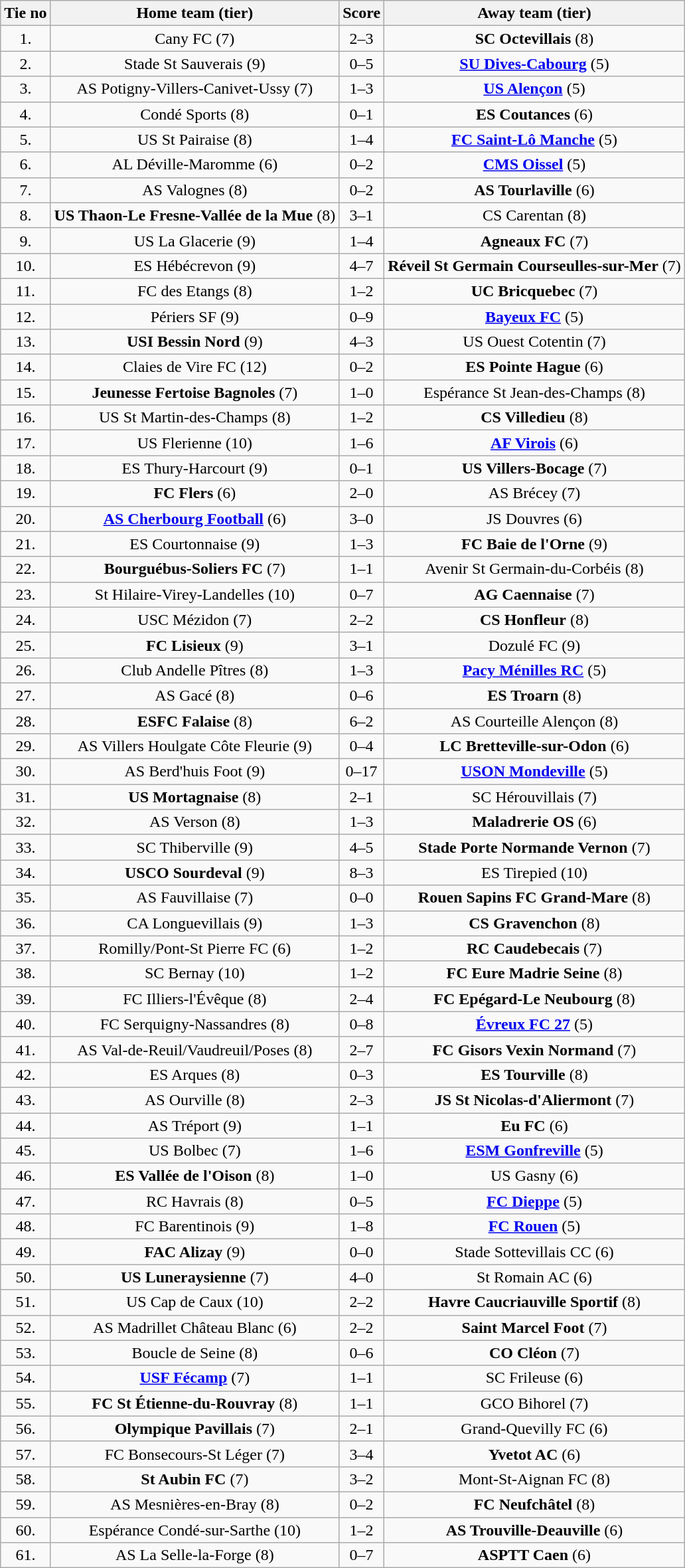<table class="wikitable" style="text-align: center">
<tr>
<th>Tie no</th>
<th>Home team (tier)</th>
<th>Score</th>
<th>Away team (tier)</th>
</tr>
<tr>
<td>1.</td>
<td>Cany FC (7)</td>
<td>2–3</td>
<td><strong>SC Octevillais</strong> (8)</td>
</tr>
<tr>
<td>2.</td>
<td>Stade St Sauverais (9)</td>
<td>0–5</td>
<td><strong><a href='#'>SU Dives-Cabourg</a></strong> (5)</td>
</tr>
<tr>
<td>3.</td>
<td>AS Potigny-Villers-Canivet-Ussy (7)</td>
<td>1–3</td>
<td><strong><a href='#'>US Alençon</a></strong> (5)</td>
</tr>
<tr>
<td>4.</td>
<td>Condé Sports (8)</td>
<td>0–1</td>
<td><strong>ES Coutances</strong> (6)</td>
</tr>
<tr>
<td>5.</td>
<td>US St Pairaise (8)</td>
<td>1–4</td>
<td><strong><a href='#'>FC Saint-Lô Manche</a></strong> (5)</td>
</tr>
<tr>
<td>6.</td>
<td>AL Déville-Maromme (6)</td>
<td>0–2</td>
<td><strong><a href='#'>CMS Oissel</a></strong> (5)</td>
</tr>
<tr>
<td>7.</td>
<td>AS Valognes (8)</td>
<td>0–2</td>
<td><strong>AS Tourlaville</strong> (6)</td>
</tr>
<tr>
<td>8.</td>
<td><strong>US Thaon-Le Fresne-Vallée de la Mue</strong> (8)</td>
<td>3–1 </td>
<td>CS Carentan (8)</td>
</tr>
<tr>
<td>9.</td>
<td>US La Glacerie (9)</td>
<td>1–4</td>
<td><strong>Agneaux FC</strong> (7)</td>
</tr>
<tr>
<td>10.</td>
<td>ES Hébécrevon (9)</td>
<td>4–7</td>
<td><strong>Réveil St Germain Courseulles-sur-Mer</strong> (7)</td>
</tr>
<tr>
<td>11.</td>
<td>FC des Etangs (8)</td>
<td>1–2</td>
<td><strong>UC Bricquebec</strong> (7)</td>
</tr>
<tr>
<td>12.</td>
<td>Périers SF (9)</td>
<td>0–9</td>
<td><strong><a href='#'>Bayeux FC</a></strong> (5)</td>
</tr>
<tr>
<td>13.</td>
<td><strong>USI Bessin Nord</strong> (9)</td>
<td>4–3</td>
<td>US Ouest Cotentin (7)</td>
</tr>
<tr>
<td>14.</td>
<td>Claies de Vire FC (12)</td>
<td>0–2 </td>
<td><strong>ES Pointe Hague</strong> (6)</td>
</tr>
<tr>
<td>15.</td>
<td><strong>Jeunesse Fertoise Bagnoles</strong> (7)</td>
<td>1–0</td>
<td>Espérance St Jean-des-Champs (8)</td>
</tr>
<tr>
<td>16.</td>
<td>US St Martin-des-Champs (8)</td>
<td>1–2 </td>
<td><strong>CS Villedieu</strong> (8)</td>
</tr>
<tr>
<td>17.</td>
<td>US Flerienne (10)</td>
<td>1–6</td>
<td><strong><a href='#'>AF Virois</a></strong> (6)</td>
</tr>
<tr>
<td>18.</td>
<td>ES Thury-Harcourt (9)</td>
<td>0–1</td>
<td><strong>US Villers-Bocage</strong> (7)</td>
</tr>
<tr>
<td>19.</td>
<td><strong>FC Flers</strong> (6)</td>
<td>2–0</td>
<td>AS Brécey (7)</td>
</tr>
<tr>
<td>20.</td>
<td><strong><a href='#'>AS Cherbourg Football</a></strong> (6)</td>
<td>3–0</td>
<td>JS Douvres (6)</td>
</tr>
<tr>
<td>21.</td>
<td>ES Courtonnaise (9)</td>
<td>1–3</td>
<td><strong>FC Baie de l'Orne</strong> (9)</td>
</tr>
<tr>
<td>22.</td>
<td><strong>Bourguébus-Soliers FC</strong> (7)</td>
<td>1–1 </td>
<td>Avenir St Germain-du-Corbéis (8)</td>
</tr>
<tr>
<td>23.</td>
<td>St Hilaire-Virey-Landelles (10)</td>
<td>0–7</td>
<td><strong>AG Caennaise</strong> (7)</td>
</tr>
<tr>
<td>24.</td>
<td>USC Mézidon (7)</td>
<td>2–2 </td>
<td><strong>CS Honfleur</strong> (8)</td>
</tr>
<tr>
<td>25.</td>
<td><strong>FC Lisieux</strong> (9)</td>
<td>3–1</td>
<td>Dozulé FC (9)</td>
</tr>
<tr>
<td>26.</td>
<td>Club Andelle Pîtres (8)</td>
<td>1–3</td>
<td><strong><a href='#'>Pacy Ménilles RC</a></strong> (5)</td>
</tr>
<tr>
<td>27.</td>
<td>AS Gacé (8)</td>
<td>0–6</td>
<td><strong>ES Troarn</strong> (8)</td>
</tr>
<tr>
<td>28.</td>
<td><strong>ESFC Falaise</strong> (8)</td>
<td>6–2</td>
<td>AS Courteille Alençon (8)</td>
</tr>
<tr>
<td>29.</td>
<td>AS Villers Houlgate Côte Fleurie (9)</td>
<td>0–4</td>
<td><strong>LC Bretteville-sur-Odon</strong> (6)</td>
</tr>
<tr>
<td>30.</td>
<td>AS Berd'huis Foot (9)</td>
<td>0–17</td>
<td><strong><a href='#'>USON Mondeville</a></strong> (5)</td>
</tr>
<tr>
<td>31.</td>
<td><strong>US Mortagnaise</strong> (8)</td>
<td>2–1</td>
<td>SC Hérouvillais (7)</td>
</tr>
<tr>
<td>32.</td>
<td>AS Verson (8)</td>
<td>1–3 </td>
<td><strong>Maladrerie OS</strong> (6)</td>
</tr>
<tr>
<td>33.</td>
<td>SC Thiberville (9)</td>
<td>4–5 </td>
<td><strong>Stade Porte Normande Vernon</strong> (7)</td>
</tr>
<tr>
<td>34.</td>
<td><strong>USCO Sourdeval</strong> (9)</td>
<td>8–3</td>
<td>ES Tirepied (10)</td>
</tr>
<tr>
<td>35.</td>
<td>AS Fauvillaise (7)</td>
<td>0–0 </td>
<td><strong>Rouen Sapins FC Grand-Mare</strong> (8)</td>
</tr>
<tr>
<td>36.</td>
<td>CA Longuevillais (9)</td>
<td>1–3</td>
<td><strong>CS Gravenchon</strong> (8)</td>
</tr>
<tr>
<td>37.</td>
<td>Romilly/Pont-St Pierre FC (6)</td>
<td>1–2</td>
<td><strong>RC Caudebecais</strong> (7)</td>
</tr>
<tr>
<td>38.</td>
<td>SC Bernay (10)</td>
<td>1–2</td>
<td><strong>FC Eure Madrie Seine</strong> (8)</td>
</tr>
<tr>
<td>39.</td>
<td>FC Illiers-l'Évêque (8)</td>
<td>2–4</td>
<td><strong>FC Epégard-Le Neubourg</strong> (8)</td>
</tr>
<tr>
<td>40.</td>
<td>FC Serquigny-Nassandres (8)</td>
<td>0–8</td>
<td><strong><a href='#'>Évreux FC 27</a></strong> (5)</td>
</tr>
<tr>
<td>41.</td>
<td>AS Val-de-Reuil/Vaudreuil/Poses (8)</td>
<td>2–7</td>
<td><strong>FC Gisors Vexin Normand</strong> (7)</td>
</tr>
<tr>
<td>42.</td>
<td>ES Arques (8)</td>
<td>0–3</td>
<td><strong>ES Tourville</strong> (8)</td>
</tr>
<tr>
<td>43.</td>
<td>AS Ourville (8)</td>
<td>2–3 </td>
<td><strong>JS St Nicolas-d'Aliermont</strong> (7)</td>
</tr>
<tr>
<td>44.</td>
<td>AS Tréport (9)</td>
<td>1–1 </td>
<td><strong>Eu FC</strong> (6)</td>
</tr>
<tr>
<td>45.</td>
<td>US Bolbec (7)</td>
<td>1–6</td>
<td><strong><a href='#'>ESM Gonfreville</a></strong> (5)</td>
</tr>
<tr>
<td>46.</td>
<td><strong>ES Vallée de l'Oison</strong> (8)</td>
<td>1–0 </td>
<td>US Gasny (6)</td>
</tr>
<tr>
<td>47.</td>
<td>RC Havrais (8)</td>
<td>0–5</td>
<td><strong><a href='#'>FC Dieppe</a></strong> (5)</td>
</tr>
<tr>
<td>48.</td>
<td>FC Barentinois (9)</td>
<td>1–8</td>
<td><strong><a href='#'>FC Rouen</a></strong> (5)</td>
</tr>
<tr>
<td>49.</td>
<td><strong>FAC Alizay</strong> (9)</td>
<td>0–0 </td>
<td>Stade Sottevillais CC (6)</td>
</tr>
<tr>
<td>50.</td>
<td><strong>US Luneraysienne</strong> (7)</td>
<td>4–0</td>
<td>St Romain AC (6)</td>
</tr>
<tr>
<td>51.</td>
<td>US Cap de Caux (10)</td>
<td>2–2 </td>
<td><strong>Havre Caucriauville Sportif</strong> (8)</td>
</tr>
<tr>
<td>52.</td>
<td>AS Madrillet Château Blanc (6)</td>
<td>2–2 </td>
<td><strong>Saint Marcel Foot</strong> (7)</td>
</tr>
<tr>
<td>53.</td>
<td>Boucle de Seine (8)</td>
<td>0–6</td>
<td><strong>CO Cléon</strong> (7)</td>
</tr>
<tr>
<td>54.</td>
<td><strong><a href='#'>USF Fécamp</a></strong> (7)</td>
<td>1–1 </td>
<td>SC Frileuse (6)</td>
</tr>
<tr>
<td>55.</td>
<td><strong>FC St Étienne-du-Rouvray</strong> (8)</td>
<td>1–1 </td>
<td>GCO Bihorel (7)</td>
</tr>
<tr>
<td>56.</td>
<td><strong>Olympique Pavillais</strong> (7)</td>
<td>2–1</td>
<td>Grand-Quevilly FC (6)</td>
</tr>
<tr>
<td>57.</td>
<td>FC Bonsecours-St Léger (7)</td>
<td>3–4</td>
<td><strong>Yvetot AC</strong> (6)</td>
</tr>
<tr>
<td>58.</td>
<td><strong>St Aubin FC</strong> (7)</td>
<td>3–2</td>
<td>Mont-St-Aignan FC (8)</td>
</tr>
<tr>
<td>59.</td>
<td>AS Mesnières-en-Bray (8)</td>
<td>0–2</td>
<td><strong>FC Neufchâtel</strong> (8)</td>
</tr>
<tr>
<td>60.</td>
<td>Espérance Condé-sur-Sarthe (10)</td>
<td>1–2</td>
<td><strong>AS Trouville-Deauville</strong> (6)</td>
</tr>
<tr>
<td>61.</td>
<td>AS La Selle-la-Forge (8)</td>
<td>0–7</td>
<td><strong>ASPTT Caen</strong> (6)</td>
</tr>
</table>
